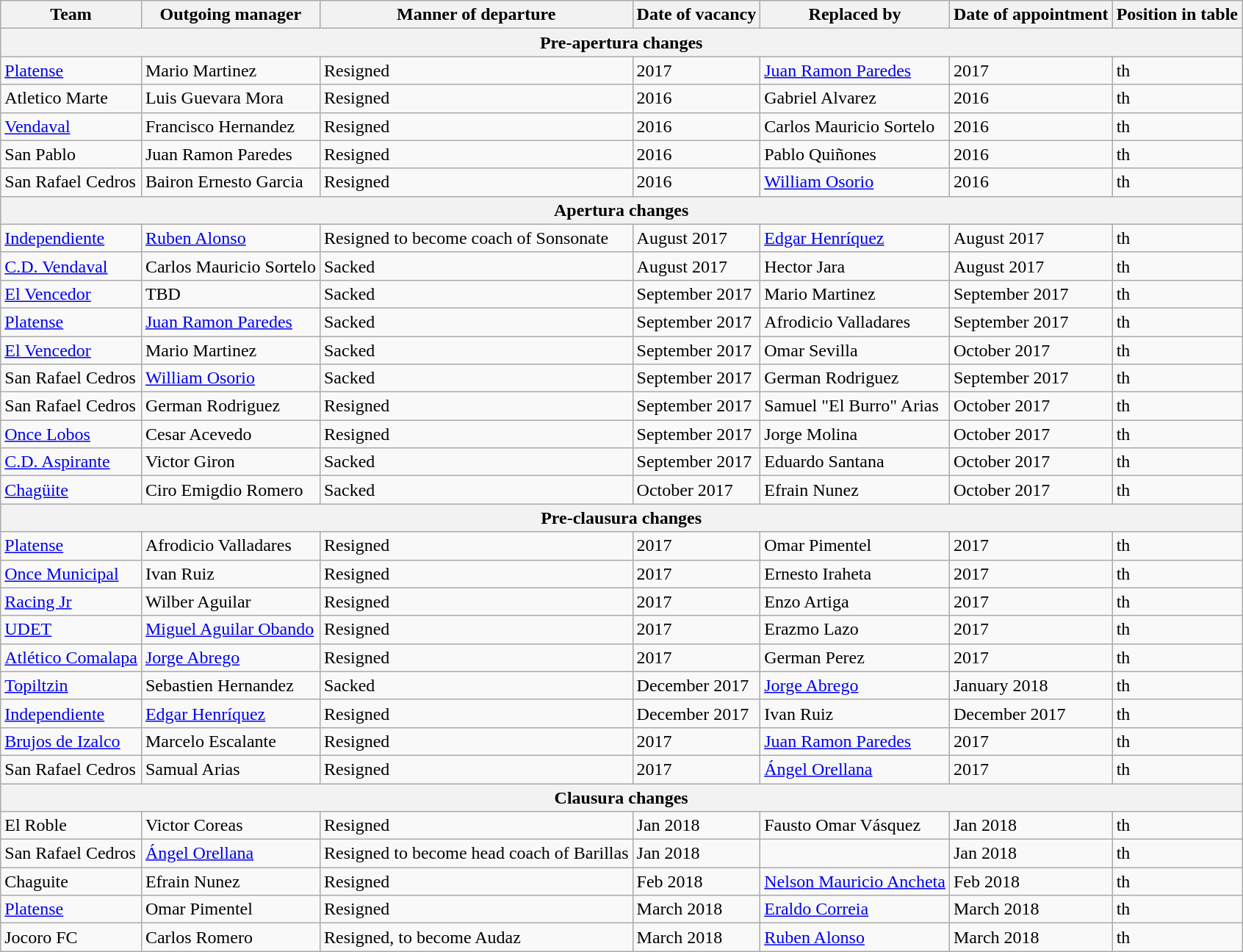<table class="wikitable sortable">
<tr>
<th>Team</th>
<th>Outgoing manager</th>
<th>Manner of departure</th>
<th>Date of vacancy</th>
<th>Replaced by</th>
<th>Date of appointment</th>
<th>Position in table</th>
</tr>
<tr>
<th colspan=7>Pre-apertura changes</th>
</tr>
<tr>
<td><a href='#'>Platense</a></td>
<td> Mario Martinez</td>
<td>Resigned</td>
<td>2017</td>
<td> <a href='#'>Juan Ramon Paredes</a></td>
<td>2017</td>
<td>th</td>
</tr>
<tr>
<td>Atletico Marte</td>
<td>  Luis Guevara Mora</td>
<td>Resigned</td>
<td>2016</td>
<td> Gabriel Alvarez</td>
<td>2016</td>
<td>th</td>
</tr>
<tr>
<td><a href='#'>Vendaval</a></td>
<td>  Francisco Hernandez</td>
<td>Resigned</td>
<td>2016</td>
<td> Carlos Mauricio Sortelo</td>
<td>2016</td>
<td>th</td>
</tr>
<tr>
<td>San Pablo</td>
<td>  Juan Ramon Paredes</td>
<td>Resigned</td>
<td>2016</td>
<td> Pablo Quiñones</td>
<td>2016</td>
<td>th</td>
</tr>
<tr>
<td>San Rafael Cedros</td>
<td>  Bairon Ernesto Garcia</td>
<td>Resigned</td>
<td>2016</td>
<td> <a href='#'>William Osorio</a></td>
<td>2016</td>
<td>th</td>
</tr>
<tr>
<th colspan=7>Apertura changes</th>
</tr>
<tr>
<td><a href='#'>Independiente</a></td>
<td> <a href='#'>Ruben Alonso</a></td>
<td>Resigned to become coach of Sonsonate</td>
<td>August 2017</td>
<td> <a href='#'>Edgar Henríquez</a></td>
<td>August 2017</td>
<td>th</td>
</tr>
<tr>
<td><a href='#'>C.D. Vendaval</a></td>
<td> Carlos Mauricio Sortelo</td>
<td>Sacked</td>
<td>August 2017</td>
<td> Hector Jara</td>
<td>August 2017</td>
<td>th</td>
</tr>
<tr>
<td><a href='#'>El Vencedor</a></td>
<td> TBD</td>
<td>Sacked</td>
<td>September 2017</td>
<td> Mario Martinez</td>
<td>September 2017</td>
<td>th</td>
</tr>
<tr>
<td><a href='#'>Platense</a></td>
<td> <a href='#'>Juan Ramon Paredes</a></td>
<td>Sacked</td>
<td>September 2017</td>
<td> Afrodicio Valladares</td>
<td>September 2017</td>
<td>th</td>
</tr>
<tr>
<td><a href='#'>El Vencedor</a></td>
<td> Mario Martinez</td>
<td>Sacked</td>
<td>September 2017</td>
<td> Omar Sevilla</td>
<td>October 2017</td>
<td>th</td>
</tr>
<tr>
<td>San Rafael Cedros</td>
<td> <a href='#'>William Osorio</a></td>
<td>Sacked</td>
<td>September 2017</td>
<td> German Rodriguez</td>
<td>September 2017</td>
<td>th</td>
</tr>
<tr>
<td>San Rafael Cedros</td>
<td> German Rodriguez</td>
<td>Resigned</td>
<td>September 2017</td>
<td> Samuel "El Burro" Arias</td>
<td>October 2017</td>
<td>th</td>
</tr>
<tr>
<td><a href='#'>Once Lobos</a></td>
<td> Cesar Acevedo</td>
<td>Resigned</td>
<td>September 2017</td>
<td> Jorge Molina</td>
<td>October 2017</td>
<td>th</td>
</tr>
<tr>
<td><a href='#'>C.D. Aspirante</a></td>
<td> Victor Giron</td>
<td>Sacked</td>
<td>September 2017</td>
<td> Eduardo Santana</td>
<td>October 2017</td>
<td>th</td>
</tr>
<tr>
<td><a href='#'>Chagüite</a></td>
<td> Ciro Emigdio Romero</td>
<td>Sacked</td>
<td>October 2017</td>
<td> Efrain Nunez</td>
<td>October 2017</td>
<td>th</td>
</tr>
<tr>
<th colspan=7>Pre-clausura changes</th>
</tr>
<tr>
<td><a href='#'>Platense</a></td>
<td> Afrodicio Valladares</td>
<td>Resigned</td>
<td>2017</td>
<td> Omar Pimentel</td>
<td>2017</td>
<td>th</td>
</tr>
<tr>
<td><a href='#'>Once Municipal</a></td>
<td> Ivan Ruiz</td>
<td>Resigned</td>
<td>2017</td>
<td> Ernesto Iraheta</td>
<td>2017</td>
<td>th</td>
</tr>
<tr>
<td><a href='#'>Racing Jr</a></td>
<td> Wilber Aguilar</td>
<td>Resigned</td>
<td>2017</td>
<td> Enzo Artiga</td>
<td>2017</td>
<td>th</td>
</tr>
<tr>
<td><a href='#'>UDET</a></td>
<td> <a href='#'>Miguel Aguilar Obando</a></td>
<td>Resigned</td>
<td>2017</td>
<td> Erazmo Lazo</td>
<td>2017</td>
<td>th</td>
</tr>
<tr>
<td><a href='#'>Atlético Comalapa</a></td>
<td>  <a href='#'>Jorge Abrego</a></td>
<td>Resigned</td>
<td>2017</td>
<td> German Perez</td>
<td>2017</td>
<td>th</td>
</tr>
<tr>
<td><a href='#'>Topiltzin</a></td>
<td> Sebastien Hernandez</td>
<td>Sacked</td>
<td>December 2017</td>
<td>  <a href='#'>Jorge Abrego</a></td>
<td>January 2018</td>
<td>th</td>
</tr>
<tr>
<td><a href='#'>Independiente</a></td>
<td> <a href='#'>Edgar Henríquez</a></td>
<td>Resigned</td>
<td>December 2017</td>
<td> Ivan Ruiz</td>
<td>December 2017</td>
<td>th</td>
</tr>
<tr>
<td><a href='#'>Brujos de Izalco</a></td>
<td> Marcelo Escalante</td>
<td>Resigned</td>
<td>2017</td>
<td> <a href='#'>Juan Ramon Paredes</a></td>
<td>2017</td>
<td>th</td>
</tr>
<tr>
<td>San Rafael Cedros</td>
<td> Samual Arias</td>
<td>Resigned</td>
<td>2017</td>
<td> <a href='#'>Ángel Orellana</a></td>
<td>2017</td>
<td>th</td>
</tr>
<tr>
<th colspan=7>Clausura changes</th>
</tr>
<tr>
<td>El Roble</td>
<td> Victor Coreas</td>
<td>Resigned</td>
<td>Jan 2018</td>
<td> Fausto Omar Vásquez</td>
<td>Jan 2018</td>
<td>th</td>
</tr>
<tr>
<td>San Rafael Cedros</td>
<td>  <a href='#'>Ángel Orellana</a></td>
<td>Resigned to become head coach of Barillas</td>
<td>Jan 2018</td>
<td></td>
<td>Jan 2018</td>
<td>th</td>
</tr>
<tr>
<td>Chaguite</td>
<td>  Efrain Nunez</td>
<td>Resigned</td>
<td>Feb 2018</td>
<td> <a href='#'>Nelson Mauricio Ancheta</a></td>
<td>Feb 2018</td>
<td>th</td>
</tr>
<tr>
<td><a href='#'>Platense</a></td>
<td> Omar Pimentel</td>
<td>Resigned</td>
<td>March 2018</td>
<td> <a href='#'>Eraldo Correia</a></td>
<td>March 2018</td>
<td>th</td>
</tr>
<tr>
<td>Jocoro FC</td>
<td> Carlos Romero</td>
<td>Resigned, to become Audaz</td>
<td>March 2018</td>
<td> <a href='#'>Ruben Alonso</a></td>
<td>March 2018</td>
<td>th</td>
</tr>
</table>
